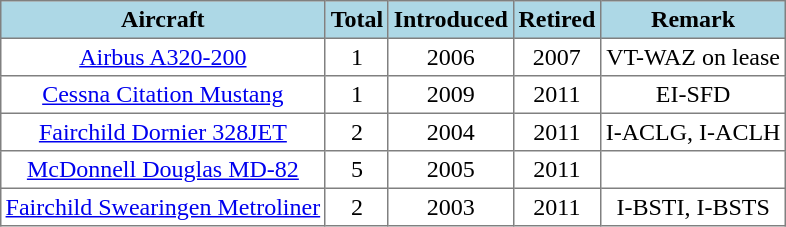<table class="toccolours" border="1" cellpadding="3" style="border-collapse:collapse;margin:auto;text-align:center">
<tr bgcolor=lightblue>
<th>Aircraft</th>
<th>Total</th>
<th>Introduced</th>
<th>Retired</th>
<th>Remark</th>
</tr>
<tr>
<td><a href='#'>Airbus A320-200</a></td>
<td>1</td>
<td>2006</td>
<td>2007</td>
<td>VT-WAZ on lease</td>
</tr>
<tr>
<td><a href='#'>Cessna Citation Mustang</a></td>
<td>1</td>
<td>2009</td>
<td>2011</td>
<td>EI-SFD</td>
</tr>
<tr>
<td><a href='#'>Fairchild Dornier 328JET</a></td>
<td>2</td>
<td>2004</td>
<td>2011</td>
<td>I-ACLG, I-ACLH</td>
</tr>
<tr>
<td><a href='#'>McDonnell Douglas MD-82</a></td>
<td>5</td>
<td>2005</td>
<td>2011</td>
<td></td>
</tr>
<tr>
<td><a href='#'>Fairchild Swearingen Metroliner</a></td>
<td>2</td>
<td>2003</td>
<td>2011</td>
<td>I-BSTI, I-BSTS</td>
</tr>
</table>
